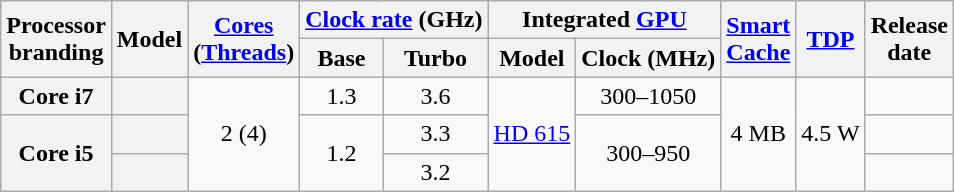<table class="wikitable sortable nowrap" style="text-align: center;">
<tr>
<th class="unsortable" rowspan="2">Processor<br>branding</th>
<th rowspan="2">Model</th>
<th class="unsortable" rowspan="2"><a href='#'>Cores</a><br>(<a href='#'>Threads</a>)</th>
<th colspan="2"><a href='#'>Clock rate</a> (GHz)</th>
<th colspan="2">Integrated <a href='#'>GPU</a></th>
<th class="unsortable" rowspan="2"><a href='#'>Smart<br>Cache</a></th>
<th rowspan="2"><a href='#'>TDP</a></th>
<th rowspan="2">Release<br>date</th>
</tr>
<tr>
<th class="unsortable">Base</th>
<th class="unsortable">Turbo</th>
<th class="unsortable">Model</th>
<th class="unsortable">Clock (MHz)</th>
</tr>
<tr>
<th rowspan=1>Core i7</th>
<th style="text-align:left;" data-sort-value="sku3"></th>
<td rowspan=3>2 (4)</td>
<td>1.3</td>
<td>3.6</td>
<td rowspan=3><a href='#'>HD 615</a></td>
<td>300–1050</td>
<td rowspan=3>4 MB</td>
<td rowspan=3>4.5 W</td>
<td></td>
</tr>
<tr>
<th rowspan=2>Core i5</th>
<th style="text-align:left;" data-sort-value="sku2"></th>
<td rowspan=2>1.2</td>
<td>3.3</td>
<td rowspan=2>300–950</td>
<td></td>
</tr>
<tr>
<th style="text-align:left;" data-sort-value="sku1"></th>
<td>3.2</td>
<td></td>
</tr>
</table>
